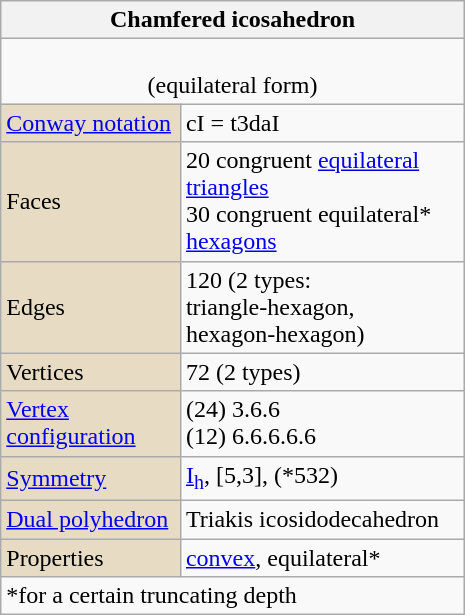<table class=wikitable align="right" width=310>
<tr>
<th bgcolor=#e7dcc3 colspan=2>Chamfered icosahedron</th>
</tr>
<tr>
<td align=center colspan=2><br><span>(equilateral form)</span></td>
</tr>
<tr>
<td bgcolor=#e7dcc3><a href='#'>Conway notation</a></td>
<td>cI = t3daI</td>
</tr>
<tr>
<td bgcolor=#e7dcc3>Faces</td>
<td>20 congruent <a href='#'>equilateral triangles</a><br>30 congruent equilateral* <a href='#'>hexagons</a></td>
</tr>
<tr>
<td bgcolor=#e7dcc3>Edges</td>
<td>120 (2 types:<br>triangle-hexagon,<br>hexagon-hexagon)</td>
</tr>
<tr>
<td bgcolor=#e7dcc3>Vertices</td>
<td>72 (2 types)</td>
</tr>
<tr>
<td bgcolor=#e7dcc3><a href='#'>Vertex configuration</a></td>
<td>(24) 3.6.6<br>(12) 6.6.6.6.6</td>
</tr>
<tr>
<td bgcolor=#e7dcc3><a href='#'>Symmetry</a></td>
<td><a href='#'>I<sub>h</sub></a>, [5,3], (*532)</td>
</tr>
<tr>
<td bgcolor=#e7dcc3><a href='#'>Dual polyhedron</a></td>
<td>Triakis icosidodecahedron</td>
</tr>
<tr>
<td bgcolor=#e7dcc3>Properties</td>
<td><a href='#'>convex</a>, equilateral*</td>
</tr>
<tr>
<td colspan=2>*<span>for a certain truncating depth</span></td>
</tr>
</table>
